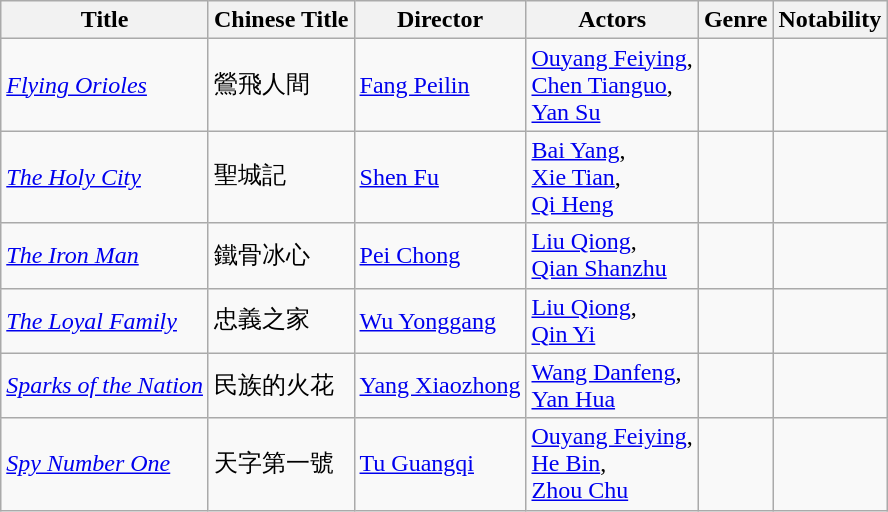<table class="wikitable">
<tr>
<th>Title</th>
<th>Chinese Title</th>
<th>Director</th>
<th>Actors</th>
<th>Genre</th>
<th>Notability</th>
</tr>
<tr>
<td><em><a href='#'>Flying Orioles</a></em></td>
<td>鶯飛人間</td>
<td><a href='#'>Fang Peilin</a></td>
<td><a href='#'>Ouyang Feiying</a>,<br><a href='#'>Chen Tianguo</a>,<br><a href='#'>Yan Su</a></td>
<td></td>
<td></td>
</tr>
<tr>
<td><em><a href='#'>The Holy City</a></em></td>
<td>聖城記</td>
<td><a href='#'>Shen Fu</a></td>
<td><a href='#'>Bai Yang</a>,<br><a href='#'>Xie Tian</a>,<br><a href='#'>Qi Heng</a></td>
<td></td>
<td></td>
</tr>
<tr>
<td><em><a href='#'>The Iron Man</a></em></td>
<td>鐵骨冰心</td>
<td><a href='#'>Pei Chong</a></td>
<td><a href='#'>Liu Qiong</a>,<br><a href='#'>Qian Shanzhu</a></td>
<td></td>
<td></td>
</tr>
<tr>
<td><em><a href='#'>The Loyal Family</a></em></td>
<td>忠義之家</td>
<td><a href='#'>Wu Yonggang</a></td>
<td><a href='#'>Liu Qiong</a>,<br><a href='#'>Qin Yi</a></td>
<td></td>
<td></td>
</tr>
<tr>
<td><em><a href='#'>Sparks of the Nation</a></em></td>
<td>民族的火花</td>
<td><a href='#'>Yang Xiaozhong</a></td>
<td><a href='#'>Wang Danfeng</a>,<br><a href='#'>Yan Hua</a></td>
<td></td>
<td></td>
</tr>
<tr>
<td><em><a href='#'>Spy Number One</a></em></td>
<td>天字第一號</td>
<td><a href='#'>Tu Guangqi</a></td>
<td><a href='#'>Ouyang Feiying</a>,<br><a href='#'>He Bin</a>,<br><a href='#'>Zhou Chu</a></td>
<td></td>
<td></td>
</tr>
</table>
